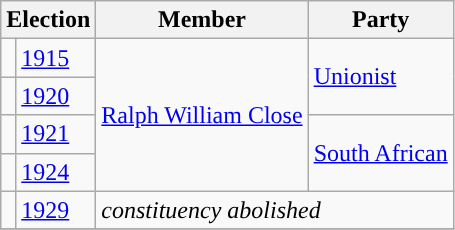<table class="wikitable">
<tr>
<th colspan="2">Election</th>
<th>Member</th>
<th>Party</th>
</tr>
<tr>
<td style="background-color: "></td>
<td><a href='#'>1915</a></td>
<td rowspan="4"><a href='#'>Ralph William Close</a></td>
<td rowspan="2"><a href='#'>Unionist</a></td>
</tr>
<tr>
<td style="background-color: "></td>
<td><a href='#'>1920</a></td>
</tr>
<tr>
<td style="background-color: "></td>
<td><a href='#'>1921</a></td>
<td rowspan="2"><a href='#'>South African</a></td>
</tr>
<tr>
<td style="background-color: "></td>
<td><a href='#'>1924</a></td>
</tr>
<tr>
<td style="background-color: "></td>
<td><a href='#'>1929</a></td>
<td colspan="2"><em>constituency abolished</em></td>
</tr>
<tr>
</tr>
</table>
